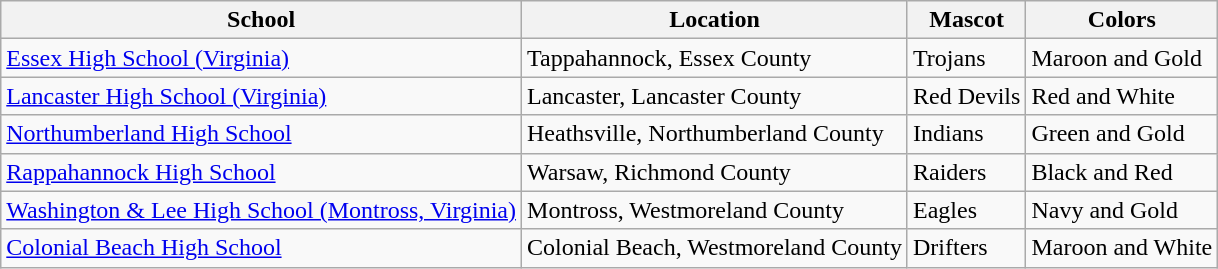<table class="wikitable sortable">
<tr>
<th>School</th>
<th>Location</th>
<th>Mascot</th>
<th>Colors</th>
</tr>
<tr>
<td><a href='#'>Essex High School (Virginia)</a></td>
<td>Tappahannock, Essex County</td>
<td>Trojans</td>
<td>  Maroon and Gold</td>
</tr>
<tr>
<td><a href='#'>Lancaster High School (Virginia)</a></td>
<td>Lancaster, Lancaster County</td>
<td>Red Devils</td>
<td>  Red and White</td>
</tr>
<tr>
<td><a href='#'>Northumberland High School</a></td>
<td>Heathsville, Northumberland County</td>
<td>Indians</td>
<td>  Green and Gold</td>
</tr>
<tr>
<td><a href='#'>Rappahannock High School</a></td>
<td>Warsaw, Richmond County</td>
<td>Raiders</td>
<td>  Black and Red</td>
</tr>
<tr>
<td><a href='#'>Washington & Lee High School (Montross, Virginia)</a></td>
<td>Montross, Westmoreland County</td>
<td>Eagles</td>
<td>  Navy and Gold</td>
</tr>
<tr>
<td><a href='#'>Colonial Beach High School</a></td>
<td>Colonial Beach, Westmoreland County</td>
<td>Drifters</td>
<td>  Maroon and White</td>
</tr>
</table>
